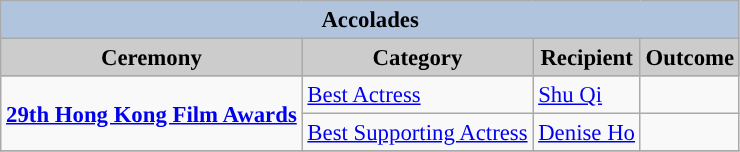<table class="wikitable" style="font-size:95%;" ;>
<tr style="background:#ccc; text-align:center;">
<th colspan="4" style="background: LightSteelBlue;">Accolades</th>
</tr>
<tr style="background:#ccc; text-align:center;">
<th style="background:#ccc">Ceremony</th>
<th style="background:#ccc">Category</th>
<th style="background:#ccc">Recipient</th>
<th style="background:#ccc">Outcome</th>
</tr>
<tr>
<td rowspan=2><strong><a href='#'>29th Hong Kong Film Awards</a></strong></td>
<td><a href='#'>Best Actress</a></td>
<td><a href='#'>Shu Qi</a></td>
<td></td>
</tr>
<tr>
<td><a href='#'>Best Supporting Actress</a></td>
<td><a href='#'>Denise Ho</a></td>
<td></td>
</tr>
<tr>
</tr>
</table>
